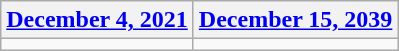<table class=wikitable>
<tr>
<th><a href='#'>December 4, 2021</a></th>
<th><a href='#'>December 15, 2039</a></th>
</tr>
<tr>
<td></td>
<td></td>
</tr>
</table>
